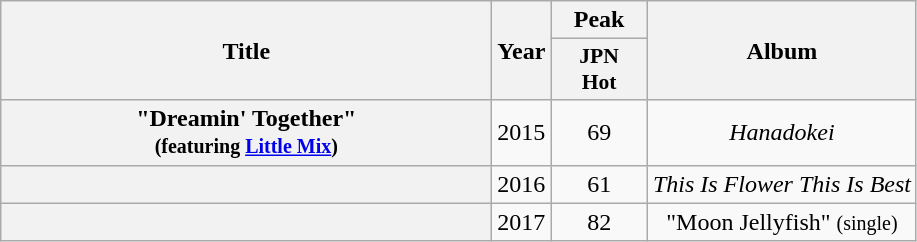<table class="wikitable plainrowheaders" style="text-align:center;">
<tr>
<th scope="col" rowspan="2" style="width:20em;">Title</th>
<th scope="col" rowspan="2">Year</th>
<th scope="col" colspan="1">Peak</th>
<th scope="col" rowspan="2">Album</th>
</tr>
<tr>
<th scope="col" style="width:4em;font-size:90%;">JPN<br>Hot<br></th>
</tr>
<tr>
<th scope="row">"Dreamin' Together"<br><small>(featuring <a href='#'>Little Mix</a>)</small></th>
<td>2015</td>
<td>69</td>
<td><em>Hanadokei</em></td>
</tr>
<tr>
<th scope="row"></th>
<td>2016</td>
<td>61</td>
<td><em>This Is Flower This Is Best</em></td>
</tr>
<tr>
<th scope="row"></th>
<td>2017</td>
<td>82</td>
<td>"Moon Jellyfish" <small>(single)</small></td>
</tr>
</table>
